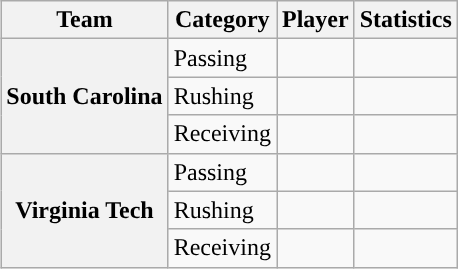<table class="wikitable" style="float:right">
<tr>
<th>Team</th>
<th>Category</th>
<th>Player</th>
<th>Statistics</th>
</tr>
<tr>
<th rowspan=3>South Carolina</th>
<td>Passing</td>
<td></td>
<td></td>
</tr>
<tr>
<td>Rushing</td>
<td></td>
<td></td>
</tr>
<tr>
<td>Receiving</td>
<td></td>
<td></td>
</tr>
<tr>
<th rowspan=3>Virginia Tech</th>
<td>Passing</td>
<td></td>
<td></td>
</tr>
<tr>
<td>Rushing</td>
<td></td>
<td></td>
</tr>
<tr>
<td>Receiving</td>
<td></td>
<td></td>
</tr>
</table>
